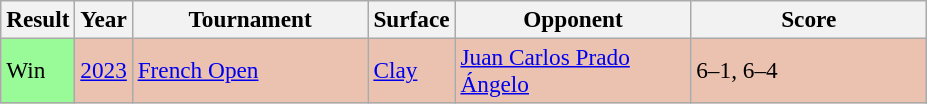<table class="wikitable" style=font-size:97%>
<tr>
<th>Result</th>
<th>Year</th>
<th width=150>Tournament</th>
<th>Surface</th>
<th width=150>Opponent</th>
<th width=150>Score</th>
</tr>
<tr bgcolor=ebc2af>
<td style="background:#98fb98;">Win</td>
<td><a href='#'>2023</a></td>
<td><a href='#'>French Open</a></td>
<td><a href='#'>Clay</a></td>
<td> <a href='#'>Juan Carlos Prado Ángelo</a></td>
<td>6–1, 6–4</td>
</tr>
</table>
